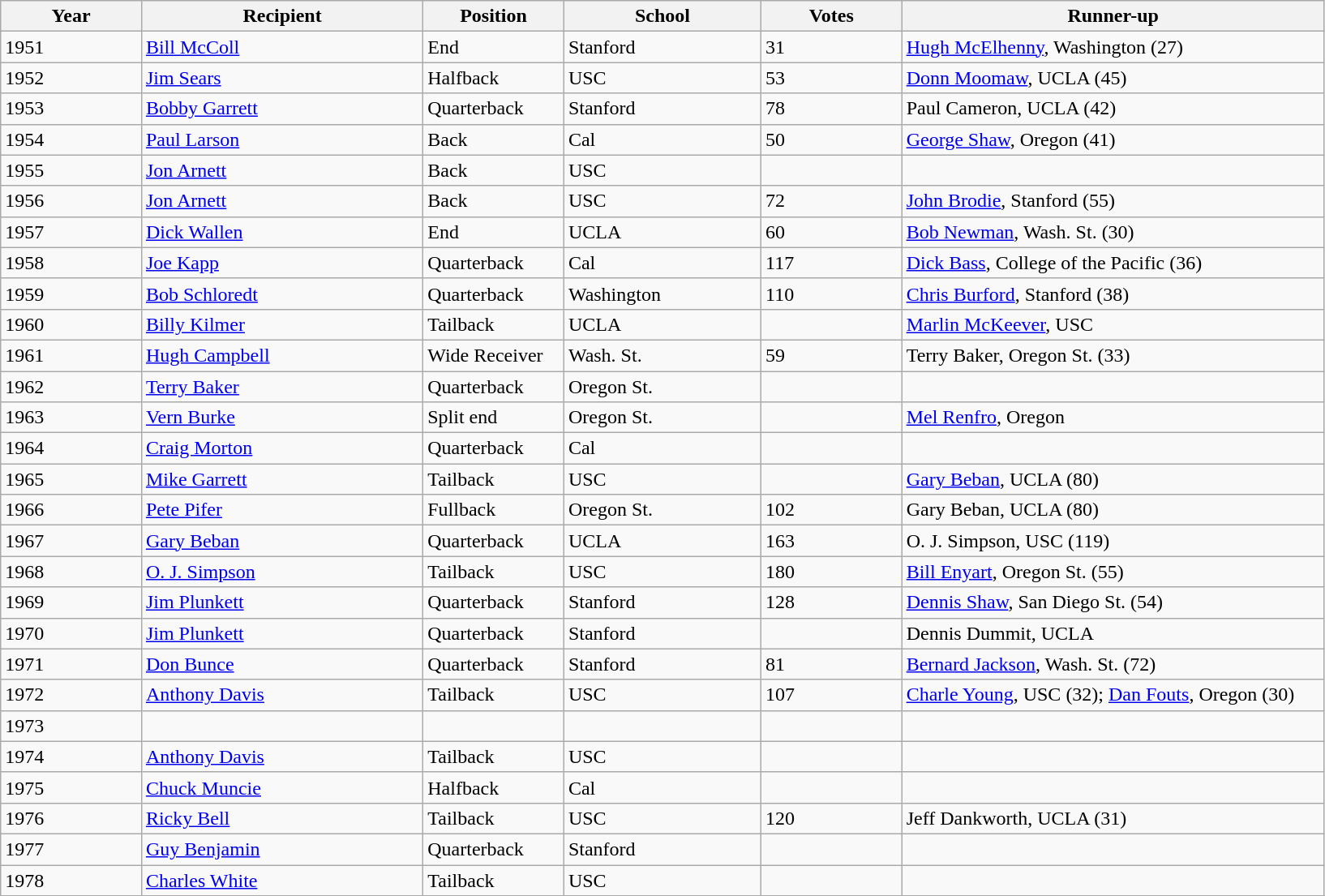<table class="wikitable sortable">
<tr>
<th bgcolor="#DDDDFF" width="10%">Year</th>
<th bgcolor="#DDDDFF" width="20%">Recipient</th>
<th bgcolor="#DDDDFF" width="10%">Position</th>
<th bgcolor="#DDDDFF" width="14%">School</th>
<th bgcolor="#DDDDFF" width="10%">Votes</th>
<th bgcolor="#DDDDFF" width="30%">Runner-up</th>
</tr>
<tr align="left">
<td>1951</td>
<td><a href='#'>Bill McColl</a></td>
<td>End</td>
<td>Stanford</td>
<td>31</td>
<td><a href='#'>Hugh McElhenny</a>, Washington (27)</td>
</tr>
<tr align="left">
<td>1952</td>
<td><a href='#'>Jim Sears</a></td>
<td>Halfback</td>
<td>USC</td>
<td>53</td>
<td><a href='#'>Donn Moomaw</a>, UCLA (45)</td>
</tr>
<tr align="left">
<td>1953</td>
<td><a href='#'>Bobby Garrett</a></td>
<td>Quarterback</td>
<td>Stanford</td>
<td>78</td>
<td>Paul Cameron, UCLA (42)</td>
</tr>
<tr align="left">
<td>1954</td>
<td><a href='#'>Paul Larson</a></td>
<td>Back</td>
<td>Cal</td>
<td>50</td>
<td><a href='#'>George Shaw</a>, Oregon (41)</td>
</tr>
<tr align="left">
<td>1955</td>
<td><a href='#'>Jon Arnett</a></td>
<td>Back</td>
<td>USC</td>
<td></td>
<td></td>
</tr>
<tr align="left">
<td>1956</td>
<td><a href='#'>Jon Arnett</a></td>
<td>Back</td>
<td>USC</td>
<td>72</td>
<td><a href='#'>John Brodie</a>, Stanford (55)</td>
</tr>
<tr align="left">
<td>1957</td>
<td><a href='#'>Dick Wallen</a></td>
<td>End</td>
<td>UCLA</td>
<td>60</td>
<td><a href='#'>Bob Newman</a>, Wash. St. (30)</td>
</tr>
<tr align="left">
<td>1958</td>
<td><a href='#'>Joe Kapp</a></td>
<td>Quarterback</td>
<td>Cal</td>
<td>117</td>
<td><a href='#'>Dick Bass</a>, College of the Pacific (36)</td>
</tr>
<tr align="left">
<td>1959</td>
<td><a href='#'>Bob Schloredt</a></td>
<td>Quarterback</td>
<td>Washington</td>
<td>110</td>
<td><a href='#'>Chris Burford</a>, Stanford (38)</td>
</tr>
<tr align="left">
<td>1960</td>
<td><a href='#'>Billy Kilmer</a></td>
<td>Tailback</td>
<td>UCLA</td>
<td></td>
<td><a href='#'>Marlin McKeever</a>, USC</td>
</tr>
<tr align="left">
<td>1961</td>
<td><a href='#'>Hugh Campbell</a></td>
<td>Wide Receiver</td>
<td>Wash. St.</td>
<td>59</td>
<td>Terry Baker, Oregon St. (33)</td>
</tr>
<tr align="left">
<td>1962</td>
<td><a href='#'>Terry Baker</a></td>
<td>Quarterback</td>
<td>Oregon St.</td>
<td></td>
<td></td>
</tr>
<tr align="left">
<td>1963</td>
<td><a href='#'>Vern Burke</a></td>
<td>Split end</td>
<td>Oregon St.</td>
<td></td>
<td><a href='#'>Mel Renfro</a>, Oregon</td>
</tr>
<tr align="left">
<td>1964</td>
<td><a href='#'>Craig Morton</a></td>
<td>Quarterback</td>
<td>Cal</td>
<td></td>
<td></td>
</tr>
<tr align="left">
<td>1965</td>
<td><a href='#'>Mike Garrett</a></td>
<td>Tailback</td>
<td>USC</td>
<td></td>
<td><a href='#'>Gary Beban</a>, UCLA (80)</td>
</tr>
<tr align="left">
<td>1966</td>
<td><a href='#'>Pete Pifer</a></td>
<td>Fullback</td>
<td>Oregon St.</td>
<td>102</td>
<td>Gary Beban, UCLA (80)</td>
</tr>
<tr align="left">
<td>1967</td>
<td><a href='#'>Gary Beban</a></td>
<td>Quarterback</td>
<td>UCLA</td>
<td>163</td>
<td>O. J. Simpson, USC (119)</td>
</tr>
<tr align="left">
<td>1968</td>
<td><a href='#'>O. J. Simpson</a></td>
<td>Tailback</td>
<td>USC</td>
<td>180</td>
<td><a href='#'>Bill Enyart</a>, Oregon St. (55)</td>
</tr>
<tr align="left">
<td>1969</td>
<td><a href='#'>Jim Plunkett</a></td>
<td>Quarterback</td>
<td>Stanford</td>
<td>128</td>
<td><a href='#'>Dennis Shaw</a>, San Diego St. (54)</td>
</tr>
<tr align="left">
<td>1970</td>
<td><a href='#'>Jim Plunkett</a></td>
<td>Quarterback</td>
<td>Stanford</td>
<td></td>
<td>Dennis Dummit, UCLA</td>
</tr>
<tr align="left">
<td>1971</td>
<td><a href='#'>Don Bunce</a></td>
<td>Quarterback</td>
<td>Stanford</td>
<td>81</td>
<td><a href='#'>Bernard Jackson</a>, Wash. St. (72)</td>
</tr>
<tr align="left">
<td>1972</td>
<td><a href='#'>Anthony Davis</a></td>
<td>Tailback</td>
<td>USC</td>
<td>107</td>
<td><a href='#'>Charle Young</a>, USC (32); <a href='#'>Dan Fouts</a>, Oregon (30)</td>
</tr>
<tr align="left">
<td>1973</td>
<td></td>
<td></td>
<td></td>
<td></td>
<td></td>
</tr>
<tr align="left">
<td>1974</td>
<td><a href='#'>Anthony Davis</a></td>
<td>Tailback</td>
<td>USC</td>
<td></td>
<td></td>
</tr>
<tr align="left">
<td>1975</td>
<td><a href='#'>Chuck Muncie</a></td>
<td>Halfback</td>
<td>Cal</td>
<td></td>
<td></td>
</tr>
<tr align="left">
<td>1976</td>
<td><a href='#'>Ricky Bell</a></td>
<td>Tailback</td>
<td>USC</td>
<td>120</td>
<td>Jeff Dankworth, UCLA (31)</td>
</tr>
<tr align="left">
<td>1977</td>
<td><a href='#'>Guy Benjamin</a></td>
<td>Quarterback</td>
<td>Stanford</td>
<td></td>
<td></td>
</tr>
<tr align="left">
<td>1978</td>
<td><a href='#'>Charles White</a></td>
<td>Tailback</td>
<td>USC</td>
<td></td>
<td></td>
</tr>
<tr align="left">
</tr>
</table>
